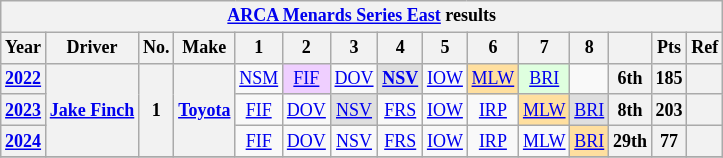<table class="wikitable" style="text-align:center; font-size:75%">
<tr>
<th colspan=42><a href='#'>ARCA Menards Series East</a> results</th>
</tr>
<tr>
<th>Year</th>
<th>Driver</th>
<th>No.</th>
<th>Make</th>
<th>1</th>
<th>2</th>
<th>3</th>
<th>4</th>
<th>5</th>
<th>6</th>
<th>7</th>
<th>8</th>
<th></th>
<th>Pts</th>
<th>Ref</th>
</tr>
<tr>
<th><a href='#'>2022</a></th>
<th rowspan=3><a href='#'>Jake Finch</a></th>
<th rowspan=3>1</th>
<th rowspan=3><a href='#'>Toyota</a></th>
<td><a href='#'>NSM</a></td>
<td style="background:#EFCFFF;"><a href='#'>FIF</a><br></td>
<td style="background:#;"><a href='#'>DOV</a><br></td>
<td style="background:#DFDFDF;"><strong><a href='#'>NSV</a></strong><br></td>
<td><a href='#'>IOW</a></td>
<td style="background:#FFDF9F;"><a href='#'>MLW</a><br></td>
<td style="background:#DFFFDF;"><a href='#'>BRI</a><br></td>
<td></td>
<th>6th</th>
<th>185</th>
<th></th>
</tr>
<tr>
<th><a href='#'>2023</a></th>
<td><a href='#'>FIF</a></td>
<td><a href='#'>DOV</a></td>
<td style="background:#DFDFDF;"><a href='#'>NSV</a><br></td>
<td><a href='#'>FRS</a></td>
<td><a href='#'>IOW</a></td>
<td><a href='#'>IRP</a></td>
<td style="background:#FFDF9F;"><a href='#'>MLW</a><br></td>
<td style="background:#DFDFDF;"><a href='#'>BRI</a><br></td>
<th>8th</th>
<th>203</th>
<th></th>
</tr>
<tr>
<th><a href='#'>2024</a></th>
<td><a href='#'>FIF</a></td>
<td><a href='#'>DOV</a></td>
<td><a href='#'>NSV</a></td>
<td><a href='#'>FRS</a></td>
<td><a href='#'>IOW</a></td>
<td><a href='#'>IRP</a></td>
<td><a href='#'>MLW</a></td>
<td style="background:#FFDF9F;"><a href='#'>BRI</a><br></td>
<th>29th</th>
<th>77</th>
<th></th>
</tr>
<tr>
</tr>
</table>
